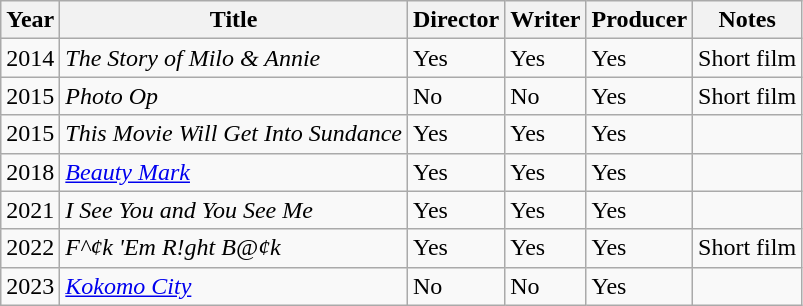<table class="wikitable">
<tr>
<th>Year</th>
<th>Title</th>
<th>Director</th>
<th>Writer</th>
<th>Producer</th>
<th>Notes</th>
</tr>
<tr>
<td>2014</td>
<td><em>The Story of Milo & Annie</em></td>
<td>Yes</td>
<td>Yes</td>
<td>Yes</td>
<td>Short film</td>
</tr>
<tr>
<td>2015</td>
<td><em>Photo Op</em></td>
<td>No</td>
<td>No</td>
<td>Yes</td>
<td>Short film</td>
</tr>
<tr>
<td>2015</td>
<td><em>This Movie Will Get Into Sundance</em></td>
<td>Yes</td>
<td>Yes</td>
<td>Yes</td>
<td></td>
</tr>
<tr>
<td>2018</td>
<td><em><a href='#'>Beauty Mark</a></em></td>
<td>Yes</td>
<td>Yes</td>
<td>Yes</td>
<td></td>
</tr>
<tr>
<td>2021</td>
<td><em>I See You and You See Me</em></td>
<td>Yes</td>
<td>Yes</td>
<td>Yes</td>
<td></td>
</tr>
<tr>
<td>2022</td>
<td><em>F^¢k 'Em R!ght B@¢k</em></td>
<td>Yes</td>
<td>Yes</td>
<td>Yes</td>
<td>Short film</td>
</tr>
<tr>
<td>2023</td>
<td><em><a href='#'>Kokomo City</a></em></td>
<td>No</td>
<td>No</td>
<td>Yes</td>
<td></td>
</tr>
</table>
